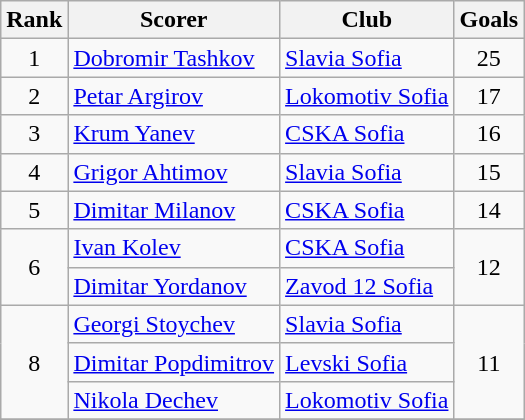<table class="wikitable" style="text-align:center">
<tr>
<th>Rank</th>
<th>Scorer</th>
<th>Club</th>
<th>Goals</th>
</tr>
<tr>
<td rowspan="1">1</td>
<td align="left"> <a href='#'>Dobromir Tashkov</a></td>
<td align="left"><a href='#'>Slavia Sofia</a></td>
<td rowspan="1">25</td>
</tr>
<tr>
<td rowspan="1">2</td>
<td align="left"> <a href='#'>Petar Argirov</a></td>
<td align="left"><a href='#'>Lokomotiv Sofia</a></td>
<td rowspan="1">17</td>
</tr>
<tr>
<td rowspan="1">3</td>
<td align="left"> <a href='#'>Krum Yanev</a></td>
<td align="left"><a href='#'>CSKA Sofia</a></td>
<td rowspan="1">16</td>
</tr>
<tr>
<td rowspan="1">4</td>
<td align="left"> <a href='#'>Grigor Ahtimov</a></td>
<td align="left"><a href='#'>Slavia Sofia</a></td>
<td rowspan="1">15</td>
</tr>
<tr>
<td rowspan="1">5</td>
<td align="left"> <a href='#'>Dimitar Milanov</a></td>
<td align="left"><a href='#'>CSKA Sofia</a></td>
<td rowspan="1">14</td>
</tr>
<tr>
<td rowspan="2">6</td>
<td align="left"> <a href='#'>Ivan Kolev</a></td>
<td align="left"><a href='#'>CSKA Sofia</a></td>
<td rowspan="2">12</td>
</tr>
<tr>
<td align="left"> <a href='#'>Dimitar Yordanov</a></td>
<td align="left"><a href='#'>Zavod 12 Sofia</a></td>
</tr>
<tr>
<td rowspan="3">8</td>
<td align="left"> <a href='#'>Georgi Stoychev</a></td>
<td align="left"><a href='#'>Slavia Sofia</a></td>
<td rowspan="3">11</td>
</tr>
<tr>
<td align="left"> <a href='#'>Dimitar Popdimitrov</a></td>
<td align="left"><a href='#'>Levski Sofia</a></td>
</tr>
<tr>
<td align="left"> <a href='#'>Nikola Dechev</a></td>
<td align="left"><a href='#'>Lokomotiv Sofia</a></td>
</tr>
<tr>
</tr>
</table>
